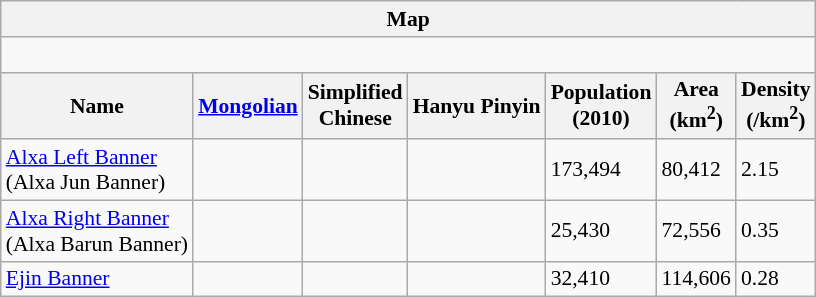<table class="wikitable" style="font-size:90%;">
<tr>
<th colspan="7">Map</th>
</tr>
<tr>
<td colspan="7"><div><br> 





</div></td>
</tr>
<tr>
<th>Name</th>
<th><a href='#'>Mongolian</a></th>
<th>Simplified<br>Chinese</th>
<th>Hanyu Pinyin</th>
<th>Population<br>(2010)</th>
<th>Area<br>(km<sup>2</sup>)</th>
<th>Density<br>(/km<sup>2</sup>)</th>
</tr>
<tr --------->
<td><a href='#'>Alxa Left Banner</a><br>(Alxa Jun Banner)</td>
<td><br></td>
<td></td>
<td></td>
<td>173,494</td>
<td>80,412</td>
<td>2.15</td>
</tr>
<tr --------->
<td><a href='#'>Alxa Right Banner</a><br>(Alxa Barun Banner)</td>
<td><br></td>
<td></td>
<td></td>
<td>25,430</td>
<td>72,556</td>
<td>0.35</td>
</tr>
<tr --------->
<td><a href='#'>Ejin Banner</a></td>
<td><br></td>
<td></td>
<td></td>
<td>32,410</td>
<td>114,606</td>
<td>0.28</td>
</tr>
</table>
